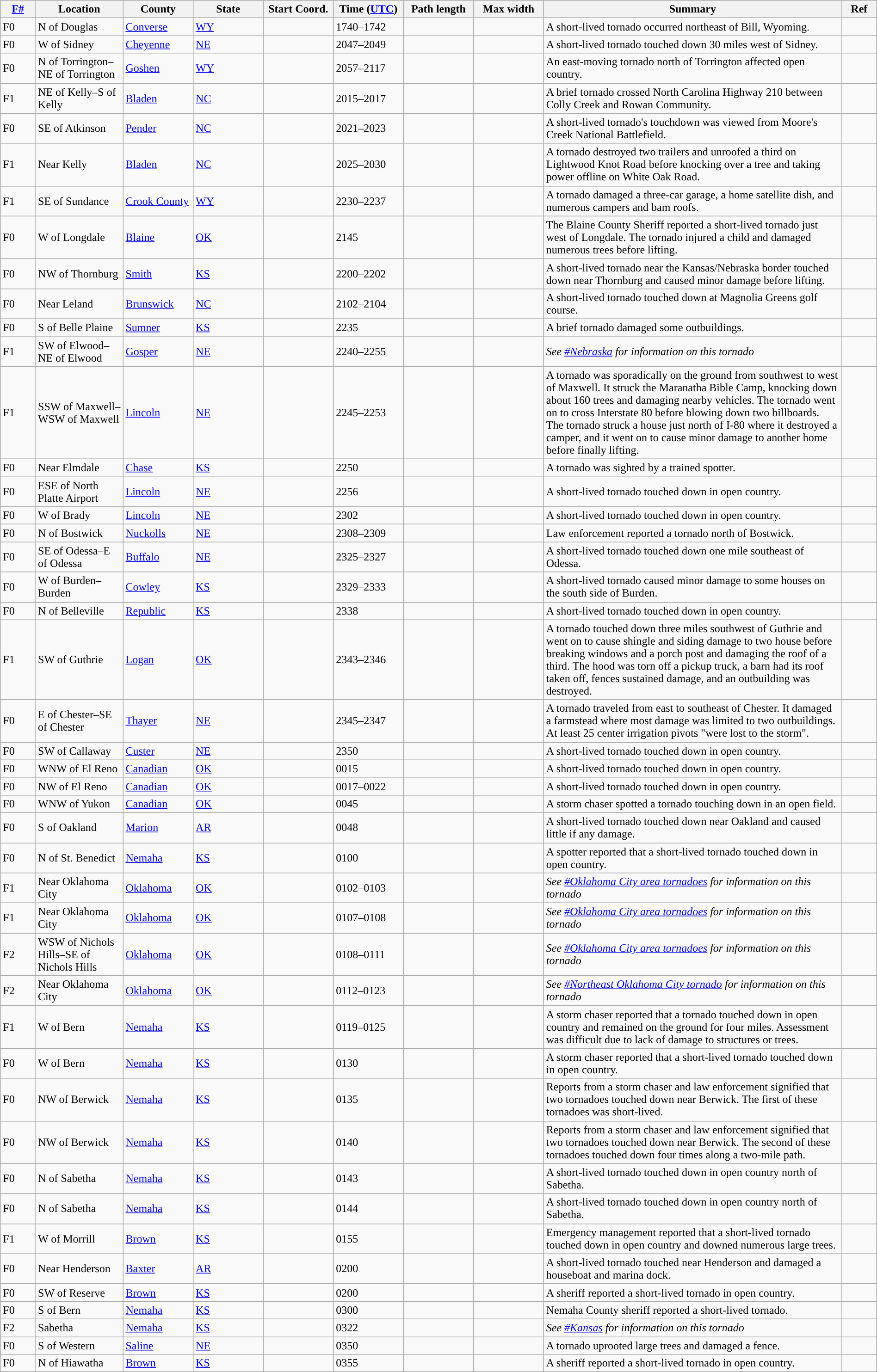<table class="wikitable sortable" style="width:100%;">
<tr>
<th scope="col"  style="width:4%; text-align:center;"><a href='#'>F#</a></th>
<th scope="col"  style="width:10%; text-align:center;" class="unsortable">Location</th>
<th scope="col"  style="width:8%; text-align:center;" class="unsortable">County</th>
<th scope="col"  style="width:8%; text-align:center;">State</th>
<th scope="col"  style="width:8%; text-align:center;">Start Coord.</th>
<th scope="col"  style="width:8%; text-align:center;">Time (<a href='#'>UTC</a>)</th>
<th scope="col"  style="width:8%; text-align:center;">Path length</th>
<th scope="col"  style="width:8%; text-align:center;">Max width</th>
<th scope="col" class="unsortable" style="width:34%; text-align:center;">Summary</th>
<th scope="col" class="unsortable" style="width:4%; text-align:center;">Ref</th>
</tr>
<tr>
<td>F0</td>
<td>N of Douglas</td>
<td><a href='#'>Converse</a></td>
<td><a href='#'>WY</a></td>
<td></td>
<td>1740–1742</td>
<td></td>
<td></td>
<td>A short-lived tornado occurred northeast of Bill, Wyoming.</td>
<td></td>
</tr>
<tr>
<td>F0</td>
<td>W of Sidney</td>
<td><a href='#'>Cheyenne</a></td>
<td><a href='#'>NE</a></td>
<td></td>
<td>2047–2049</td>
<td></td>
<td></td>
<td>A short-lived tornado touched down 30 miles west of Sidney.</td>
<td></td>
</tr>
<tr>
<td>F0</td>
<td>N of Torrington–NE of Torrington</td>
<td><a href='#'>Goshen</a></td>
<td><a href='#'>WY</a></td>
<td></td>
<td>2057–2117</td>
<td></td>
<td></td>
<td>An east-moving tornado north of Torrington affected open country.</td>
<td></td>
</tr>
<tr>
<td>F1</td>
<td>NE of Kelly–S of Kelly</td>
<td><a href='#'>Bladen</a></td>
<td><a href='#'>NC</a></td>
<td></td>
<td>2015–2017</td>
<td></td>
<td></td>
<td>A brief tornado crossed North Carolina Highway 210 between Colly Creek and Rowan Community.</td>
<td></td>
</tr>
<tr>
<td>F0</td>
<td>SE of Atkinson</td>
<td><a href='#'>Pender</a></td>
<td><a href='#'>NC</a></td>
<td></td>
<td>2021–2023</td>
<td></td>
<td></td>
<td>A short-lived tornado's touchdown was viewed from Moore's Creek National Battlefield.</td>
<td></td>
</tr>
<tr>
<td>F1</td>
<td>Near Kelly</td>
<td><a href='#'>Bladen</a></td>
<td><a href='#'>NC</a></td>
<td></td>
<td>2025–2030</td>
<td></td>
<td></td>
<td>A tornado destroyed two trailers and unroofed a third on Lightwood Knot Road before knocking over a tree and taking power offline on White Oak Road.</td>
<td></td>
</tr>
<tr>
<td>F1</td>
<td>SE of Sundance</td>
<td><a href='#'>Crook County</a></td>
<td><a href='#'>WY</a></td>
<td></td>
<td>2230–2237</td>
<td></td>
<td></td>
<td>A tornado damaged a three-car garage, a home satellite dish, and numerous campers and bam roofs.</td>
<td></td>
</tr>
<tr>
<td>F0</td>
<td>W of Longdale</td>
<td><a href='#'>Blaine</a></td>
<td><a href='#'>OK</a></td>
<td></td>
<td>2145</td>
<td></td>
<td></td>
<td>The Blaine County Sheriff reported a short-lived tornado just west of Longdale. The tornado injured a child and damaged numerous trees before lifting.</td>
<td></td>
</tr>
<tr>
<td>F0</td>
<td>NW of Thornburg</td>
<td><a href='#'>Smith</a></td>
<td><a href='#'>KS</a></td>
<td></td>
<td>2200–2202</td>
<td></td>
<td></td>
<td>A short-lived tornado near the Kansas/Nebraska border touched down near Thornburg and caused minor damage before lifting.</td>
<td></td>
</tr>
<tr>
<td>F0</td>
<td>Near Leland</td>
<td><a href='#'>Brunswick</a></td>
<td><a href='#'>NC</a></td>
<td></td>
<td>2102–2104</td>
<td></td>
<td></td>
<td>A short-lived tornado touched down at Magnolia Greens golf course.</td>
<td></td>
</tr>
<tr>
<td>F0</td>
<td>S of Belle Plaine</td>
<td><a href='#'>Sumner</a></td>
<td><a href='#'>KS</a></td>
<td></td>
<td>2235</td>
<td></td>
<td></td>
<td>A brief tornado damaged some outbuildings.</td>
<td></td>
</tr>
<tr>
<td>F1</td>
<td>SW of Elwood–NE of Elwood</td>
<td><a href='#'>Gosper</a></td>
<td><a href='#'>NE</a></td>
<td></td>
<td>2240–2255</td>
<td></td>
<td></td>
<td><em>See <a href='#'>#Nebraska</a> for information on this tornado</em></td>
<td></td>
</tr>
<tr>
<td>F1</td>
<td>SSW of Maxwell–WSW of Maxwell</td>
<td><a href='#'>Lincoln</a></td>
<td><a href='#'>NE</a></td>
<td></td>
<td>2245–2253</td>
<td></td>
<td></td>
<td>A tornado was sporadically on the ground from southwest to west of Maxwell. It struck the Maranatha Bible Camp, knocking down about 160 trees and damaging nearby vehicles. The tornado went on to cross Interstate 80 before blowing down two billboards. The tornado struck a house just north of I-80 where it destroyed a camper, and it went on to cause minor damage to another home before finally lifting.</td>
<td></td>
</tr>
<tr>
<td>F0</td>
<td>Near Elmdale</td>
<td><a href='#'>Chase</a></td>
<td><a href='#'>KS</a></td>
<td></td>
<td>2250</td>
<td></td>
<td></td>
<td>A tornado was sighted by a trained spotter.</td>
<td></td>
</tr>
<tr>
<td>F0</td>
<td>ESE of North Platte Airport</td>
<td><a href='#'>Lincoln</a></td>
<td><a href='#'>NE</a></td>
<td></td>
<td>2256</td>
<td></td>
<td></td>
<td>A short-lived tornado touched down in open country.</td>
<td></td>
</tr>
<tr>
<td>F0</td>
<td>W of Brady</td>
<td><a href='#'>Lincoln</a></td>
<td><a href='#'>NE</a></td>
<td></td>
<td>2302</td>
<td></td>
<td></td>
<td>A short-lived tornado touched down in open country.</td>
<td></td>
</tr>
<tr>
<td>F0</td>
<td>N of Bostwick</td>
<td><a href='#'>Nuckolls</a></td>
<td><a href='#'>NE</a></td>
<td></td>
<td>2308–2309</td>
<td></td>
<td></td>
<td>Law enforcement reported a tornado north of Bostwick.</td>
<td></td>
</tr>
<tr>
<td>F0</td>
<td>SE of Odessa–E of Odessa</td>
<td><a href='#'>Buffalo</a></td>
<td><a href='#'>NE</a></td>
<td></td>
<td>2325–2327</td>
<td></td>
<td></td>
<td>A short-lived tornado touched down one mile southeast of Odessa.</td>
<td></td>
</tr>
<tr>
<td>F0</td>
<td>W of Burden–Burden</td>
<td><a href='#'>Cowley</a></td>
<td><a href='#'>KS</a></td>
<td></td>
<td>2329–2333</td>
<td></td>
<td></td>
<td>A short-lived tornado caused minor damage to some houses on the south side of Burden.</td>
<td></td>
</tr>
<tr>
<td>F0</td>
<td>N of Belleville</td>
<td><a href='#'>Republic</a></td>
<td><a href='#'>KS</a></td>
<td></td>
<td>2338</td>
<td></td>
<td></td>
<td>A short-lived tornado touched down in open country.</td>
<td></td>
</tr>
<tr>
<td>F1</td>
<td>SW of Guthrie</td>
<td><a href='#'>Logan</a></td>
<td><a href='#'>OK</a></td>
<td></td>
<td>2343–2346</td>
<td></td>
<td></td>
<td>A tornado touched down three miles southwest of Guthrie and went on to cause shingle and siding damage to two house before breaking windows and a porch post and damaging the roof of a third. The hood was torn off a pickup truck, a barn had its roof taken off, fences sustained damage, and an outbuilding was destroyed.</td>
<td></td>
</tr>
<tr>
<td>F0</td>
<td>E of Chester–SE of Chester</td>
<td><a href='#'>Thayer</a></td>
<td><a href='#'>NE</a></td>
<td></td>
<td>2345–2347</td>
<td></td>
<td></td>
<td>A tornado traveled from east to southeast of Chester. It damaged a farmstead where most damage was limited to two outbuildings. At least 25 center irrigation pivots "were lost to the storm".</td>
<td></td>
</tr>
<tr>
<td>F0</td>
<td>SW of Callaway</td>
<td><a href='#'>Custer</a></td>
<td><a href='#'>NE</a></td>
<td></td>
<td>2350</td>
<td></td>
<td></td>
<td>A short-lived tornado touched down in open country.</td>
<td></td>
</tr>
<tr>
<td>F0</td>
<td>WNW of El Reno</td>
<td><a href='#'>Canadian</a></td>
<td><a href='#'>OK</a></td>
<td></td>
<td>0015</td>
<td></td>
<td></td>
<td>A short-lived tornado touched down in open country.</td>
<td></td>
</tr>
<tr>
<td>F0</td>
<td>NW of El Reno</td>
<td><a href='#'>Canadian</a></td>
<td><a href='#'>OK</a></td>
<td></td>
<td>0017–0022</td>
<td></td>
<td></td>
<td>A short-lived tornado touched down in open country.</td>
<td></td>
</tr>
<tr>
<td>F0</td>
<td>WNW of Yukon</td>
<td><a href='#'>Canadian</a></td>
<td><a href='#'>OK</a></td>
<td></td>
<td>0045</td>
<td></td>
<td></td>
<td>A storm chaser spotted a tornado touching down in an open field.</td>
<td></td>
</tr>
<tr>
<td>F0</td>
<td>S of Oakland</td>
<td><a href='#'>Marion</a></td>
<td><a href='#'>AR</a></td>
<td></td>
<td>0048</td>
<td></td>
<td></td>
<td>A short-lived tornado touched down near Oakland and caused little if any damage.</td>
<td></td>
</tr>
<tr>
<td>F0</td>
<td>N of St. Benedict</td>
<td><a href='#'>Nemaha</a></td>
<td><a href='#'>KS</a></td>
<td></td>
<td>0100</td>
<td></td>
<td></td>
<td>A spotter reported that a short-lived tornado touched down in open country.</td>
<td></td>
</tr>
<tr>
<td>F1</td>
<td>Near Oklahoma City</td>
<td><a href='#'>Oklahoma</a></td>
<td><a href='#'>OK</a></td>
<td></td>
<td>0102–0103</td>
<td></td>
<td></td>
<td><em>See <a href='#'>#Oklahoma City area tornadoes</a> for information on this tornado</em></td>
<td></td>
</tr>
<tr>
<td>F1</td>
<td>Near Oklahoma City</td>
<td><a href='#'>Oklahoma</a></td>
<td><a href='#'>OK</a></td>
<td></td>
<td>0107–0108</td>
<td></td>
<td></td>
<td><em>See <a href='#'>#Oklahoma City area tornadoes</a> for information on this tornado</em></td>
<td></td>
</tr>
<tr>
<td>F2</td>
<td>WSW of Nichols Hills–SE of Nichols Hills</td>
<td><a href='#'>Oklahoma</a></td>
<td><a href='#'>OK</a></td>
<td></td>
<td>0108–0111</td>
<td></td>
<td></td>
<td><em>See <a href='#'>#Oklahoma City area tornadoes</a> for information on this tornado</em></td>
<td></td>
</tr>
<tr>
<td>F2</td>
<td>Near Oklahoma City</td>
<td><a href='#'>Oklahoma</a></td>
<td><a href='#'>OK</a></td>
<td></td>
<td>0112–0123</td>
<td></td>
<td></td>
<td><em>See <a href='#'>#Northeast Oklahoma City tornado</a> for information on this tornado</em></td>
<td></td>
</tr>
<tr>
<td>F1</td>
<td>W of Bern</td>
<td><a href='#'>Nemaha</a></td>
<td><a href='#'>KS</a></td>
<td></td>
<td>0119–0125</td>
<td></td>
<td></td>
<td>A storm chaser reported that a tornado touched down in open country and remained on the ground for four miles. Assessment was difficult due to lack of damage to structures or trees.</td>
<td></td>
</tr>
<tr>
<td>F0</td>
<td>W of Bern</td>
<td><a href='#'>Nemaha</a></td>
<td><a href='#'>KS</a></td>
<td></td>
<td>0130</td>
<td></td>
<td></td>
<td>A storm chaser reported that a short-lived tornado touched down in open country.</td>
<td></td>
</tr>
<tr>
<td>F0</td>
<td>NW of Berwick</td>
<td><a href='#'>Nemaha</a></td>
<td><a href='#'>KS</a></td>
<td></td>
<td>0135</td>
<td></td>
<td></td>
<td>Reports from a storm chaser and law enforcement signified that two tornadoes touched down near Berwick. The first of these tornadoes was short-lived.</td>
<td></td>
</tr>
<tr>
<td>F0</td>
<td>NW of Berwick</td>
<td><a href='#'>Nemaha</a></td>
<td><a href='#'>KS</a></td>
<td></td>
<td>0140</td>
<td></td>
<td></td>
<td>Reports from a storm chaser and law enforcement signified that two tornadoes touched down near Berwick. The second of these tornadoes touched down four times along a two-mile path.</td>
<td></td>
</tr>
<tr>
<td>F0</td>
<td>N of Sabetha</td>
<td><a href='#'>Nemaha</a></td>
<td><a href='#'>KS</a></td>
<td></td>
<td>0143</td>
<td></td>
<td></td>
<td>A short-lived tornado touched down in open country north of Sabetha.</td>
<td></td>
</tr>
<tr>
<td>F0</td>
<td>N of Sabetha</td>
<td><a href='#'>Nemaha</a></td>
<td><a href='#'>KS</a></td>
<td></td>
<td>0144</td>
<td></td>
<td></td>
<td>A short-lived tornado touched down in open country north of Sabetha.</td>
<td></td>
</tr>
<tr>
<td>F1</td>
<td>W of Morrill</td>
<td><a href='#'>Brown</a></td>
<td><a href='#'>KS</a></td>
<td></td>
<td>0155</td>
<td></td>
<td></td>
<td>Emergency management reported that a short-lived tornado touched down in open country and downed numerous large trees.</td>
<td></td>
</tr>
<tr>
<td>F0</td>
<td>Near Henderson</td>
<td><a href='#'>Baxter</a></td>
<td><a href='#'>AR</a></td>
<td></td>
<td>0200</td>
<td></td>
<td></td>
<td>A short-lived tornado touched near Henderson and damaged a houseboat and marina dock.</td>
<td></td>
</tr>
<tr>
<td>F0</td>
<td>SW of Reserve</td>
<td><a href='#'>Brown</a></td>
<td><a href='#'>KS</a></td>
<td></td>
<td>0200</td>
<td></td>
<td></td>
<td>A sheriff reported a short-lived tornado in open country.</td>
<td></td>
</tr>
<tr>
<td>F0</td>
<td>S of Bern</td>
<td><a href='#'>Nemaha</a></td>
<td><a href='#'>KS</a></td>
<td></td>
<td>0300</td>
<td></td>
<td></td>
<td>Nemaha County sheriff reported a short-lived tornado.</td>
<td></td>
</tr>
<tr>
<td>F2</td>
<td>Sabetha</td>
<td><a href='#'>Nemaha</a></td>
<td><a href='#'>KS</a></td>
<td></td>
<td>0322</td>
<td></td>
<td></td>
<td><em>See <a href='#'>#Kansas</a> for information on this tornado</em></td>
<td></td>
</tr>
<tr>
<td>F0</td>
<td>S of Western</td>
<td><a href='#'>Saline</a></td>
<td><a href='#'>NE</a></td>
<td></td>
<td>0350</td>
<td></td>
<td></td>
<td>A tornado uprooted large trees and damaged a fence.</td>
<td></td>
</tr>
<tr>
<td>F0</td>
<td>N of Hiawatha</td>
<td><a href='#'>Brown</a></td>
<td><a href='#'>KS</a></td>
<td></td>
<td>0355</td>
<td></td>
<td></td>
<td>A sheriff reported a short-lived tornado in open country.</td>
<td></td>
</tr>
</table>
